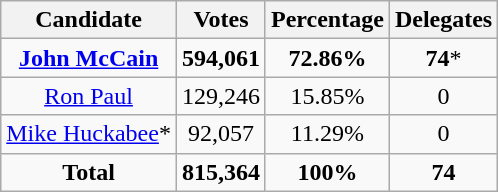<table class="wikitable" style="text-align:center;">
<tr>
<th>Candidate</th>
<th>Votes</th>
<th>Percentage</th>
<th>Delegates</th>
</tr>
<tr>
<td><strong><a href='#'>John McCain</a></strong></td>
<td><strong>594,061</strong></td>
<td><strong>72.86%</strong></td>
<td><strong>74</strong>*</td>
</tr>
<tr>
<td><a href='#'>Ron Paul</a></td>
<td>129,246</td>
<td>15.85%</td>
<td>0</td>
</tr>
<tr>
<td><a href='#'>Mike Huckabee</a>*</td>
<td>92,057</td>
<td>11.29%</td>
<td>0</td>
</tr>
<tr>
<td><strong>Total</strong></td>
<td><strong>815,364</strong></td>
<td><strong>100%</strong></td>
<td><strong>74</strong></td>
</tr>
</table>
